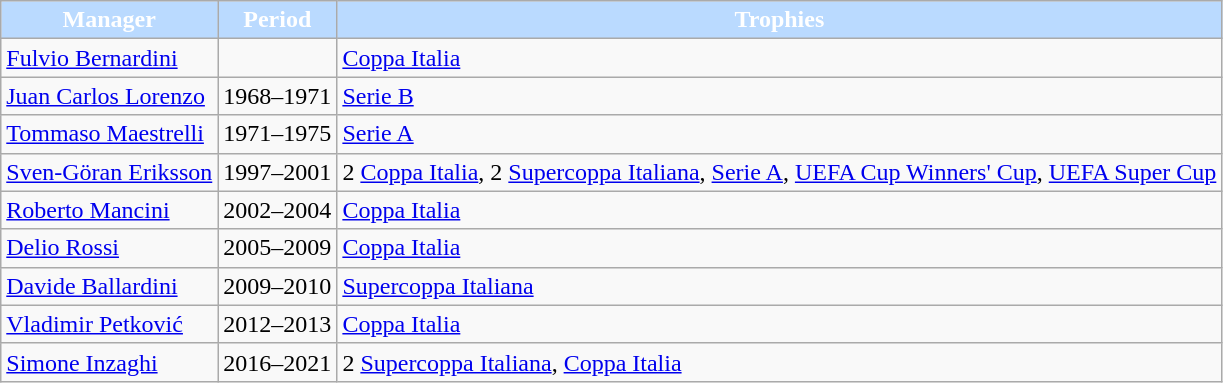<table class="wikitable">
<tr>
<th style="color:#FFFFFF; background:#BADAFF;">Manager</th>
<th style="color:#FFFFFF; background:#BADAFF;">Period</th>
<th style="color:#FFFFFF; background:#BADAFF;">Trophies</th>
</tr>
<tr>
<td><a href='#'>Fulvio Bernardini</a></td>
<td></td>
<td><a href='#'>Coppa Italia</a></td>
</tr>
<tr>
<td><a href='#'>Juan Carlos Lorenzo</a></td>
<td>1968–1971</td>
<td><a href='#'>Serie B</a></td>
</tr>
<tr>
<td><a href='#'>Tommaso Maestrelli</a></td>
<td>1971–1975</td>
<td><a href='#'>Serie A</a></td>
</tr>
<tr>
<td><a href='#'>Sven-Göran Eriksson</a></td>
<td>1997–2001</td>
<td>2 <a href='#'>Coppa Italia</a>, 2 <a href='#'>Supercoppa Italiana</a>, <a href='#'>Serie A</a>, <a href='#'>UEFA Cup Winners' Cup</a>, <a href='#'>UEFA Super Cup</a></td>
</tr>
<tr>
<td><a href='#'>Roberto Mancini</a></td>
<td>2002–2004</td>
<td><a href='#'>Coppa Italia</a></td>
</tr>
<tr>
<td><a href='#'>Delio Rossi</a></td>
<td>2005–2009</td>
<td><a href='#'>Coppa Italia</a></td>
</tr>
<tr>
<td><a href='#'>Davide Ballardini</a></td>
<td>2009–2010</td>
<td><a href='#'>Supercoppa Italiana</a></td>
</tr>
<tr>
<td><a href='#'>Vladimir Petković</a></td>
<td>2012–2013</td>
<td><a href='#'>Coppa Italia</a></td>
</tr>
<tr>
<td><a href='#'>Simone Inzaghi</a></td>
<td>2016–2021</td>
<td>2 <a href='#'>Supercoppa Italiana</a>, <a href='#'>Coppa Italia</a></td>
</tr>
</table>
